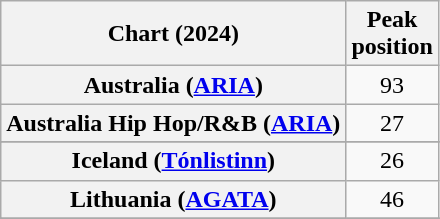<table class="wikitable sortable plainrowheaders" style="text-align:center">
<tr>
<th scope="col">Chart (2024)</th>
<th scope="col">Peak<br>position</th>
</tr>
<tr>
<th scope="row">Australia (<a href='#'>ARIA</a>)</th>
<td>93</td>
</tr>
<tr>
<th scope="row">Australia Hip Hop/R&B (<a href='#'>ARIA</a>)</th>
<td>27</td>
</tr>
<tr>
</tr>
<tr>
</tr>
<tr>
<th scope="row">Iceland (<a href='#'>Tónlistinn</a>)</th>
<td>26</td>
</tr>
<tr>
<th scope="row">Lithuania (<a href='#'>AGATA</a>)</th>
<td>46</td>
</tr>
<tr>
</tr>
<tr>
</tr>
<tr>
</tr>
<tr>
</tr>
</table>
